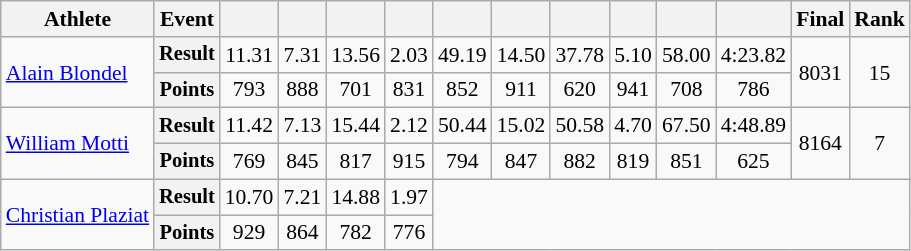<table class=wikitable style="font-size:90%;">
<tr>
<th>Athlete</th>
<th>Event</th>
<th></th>
<th></th>
<th></th>
<th></th>
<th></th>
<th></th>
<th></th>
<th></th>
<th></th>
<th></th>
<th>Final</th>
<th>Rank</th>
</tr>
<tr align=center>
<td rowspan=2 align=left><a href='#'>Alain Blondel</a></td>
<th style="font-size:95%">Result</th>
<td>11.31</td>
<td>7.31</td>
<td>13.56</td>
<td>2.03</td>
<td>49.19</td>
<td>14.50</td>
<td>37.78</td>
<td>5.10</td>
<td>58.00</td>
<td>4:23.82</td>
<td rowspan=2>8031</td>
<td rowspan=2>15</td>
</tr>
<tr align=center>
<th style="font-size:95%">Points</th>
<td>793</td>
<td>888</td>
<td>701</td>
<td>831</td>
<td>852</td>
<td>911</td>
<td>620</td>
<td>941</td>
<td>708</td>
<td>786</td>
</tr>
<tr align=center>
<td rowspan=2 align=left><a href='#'>William Motti</a></td>
<th style="font-size:95%">Result</th>
<td>11.42</td>
<td>7.13</td>
<td>15.44</td>
<td>2.12</td>
<td>50.44</td>
<td>15.02</td>
<td>50.58</td>
<td>4.70</td>
<td>67.50</td>
<td>4:48.89</td>
<td rowspan=2>8164</td>
<td rowspan=2>7</td>
</tr>
<tr align=center>
<th style="font-size:95%">Points</th>
<td>769</td>
<td>845</td>
<td>817</td>
<td>915</td>
<td>794</td>
<td>847</td>
<td>882</td>
<td>819</td>
<td>851</td>
<td>625</td>
</tr>
<tr align=center>
<td rowspan=2 align=left><a href='#'>Christian Plaziat</a></td>
<th style="font-size:95%">Result</th>
<td>10.70</td>
<td>7.21</td>
<td>14.88</td>
<td>1.97</td>
<td rowspan=2 colspan=8></td>
</tr>
<tr align=center>
<th style="font-size:95%">Points</th>
<td>929</td>
<td>864</td>
<td>782</td>
<td>776</td>
</tr>
</table>
